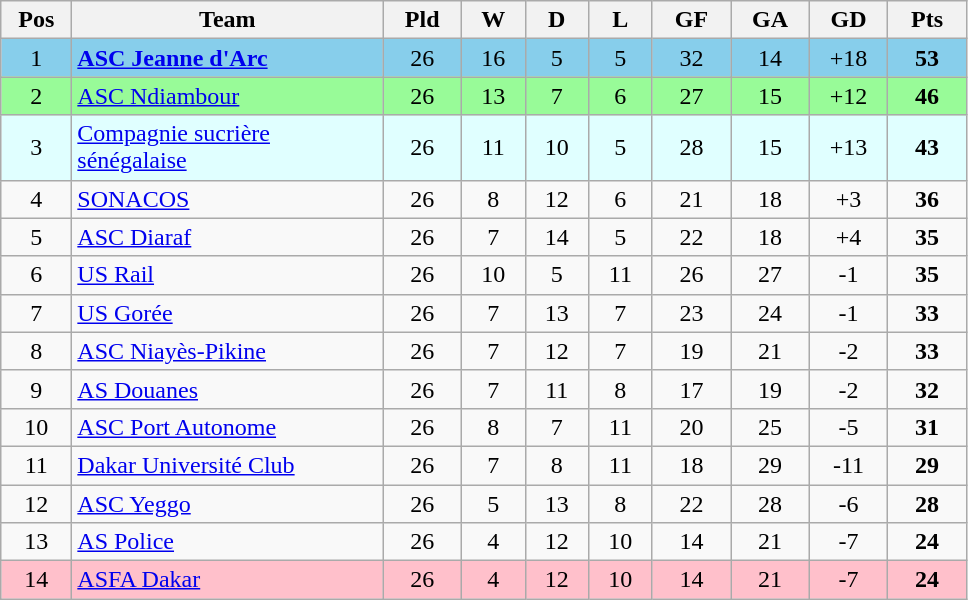<table class="wikitable" style="text-align: center;">
<tr>
<th style="width: 40px;">Pos</th>
<th style="width: 200px;">Team</th>
<th style="width: 45px;">Pld</th>
<th style="width: 35px;">W</th>
<th style="width: 35px;">D</th>
<th style="width: 35px;">L</th>
<th style="width: 45px;">GF</th>
<th style="width: 45px;">GA</th>
<th style="width: 45px;">GD</th>
<th style="width: 45px;">Pts</th>
</tr>
<tr style="background:#87ceeb;">
<td>1</td>
<td style="text-align: left;"><strong><a href='#'>ASC Jeanne d'Arc</a></strong></td>
<td>26</td>
<td>16</td>
<td>5</td>
<td>5</td>
<td>32</td>
<td>14</td>
<td>+18</td>
<td><strong>53</strong></td>
</tr>
<tr style="background:#98fb98;">
<td>2</td>
<td style="text-align: left;"><a href='#'>ASC Ndiambour</a></td>
<td>26</td>
<td>13</td>
<td>7</td>
<td>6</td>
<td>27</td>
<td>15</td>
<td>+12</td>
<td><strong>46</strong></td>
</tr>
<tr style="background:#e0ffff;">
<td>3</td>
<td style="text-align: left;"><a href='#'>Compagnie sucrière sénégalaise</a></td>
<td>26</td>
<td>11</td>
<td>10</td>
<td>5</td>
<td>28</td>
<td>15</td>
<td>+13</td>
<td><strong>43</strong></td>
</tr>
<tr>
<td>4</td>
<td style="text-align: left;"><a href='#'>SONACOS</a></td>
<td>26</td>
<td>8</td>
<td>12</td>
<td>6</td>
<td>21</td>
<td>18</td>
<td>+3</td>
<td><strong>36</strong></td>
</tr>
<tr>
<td>5</td>
<td style="text-align: left;"><a href='#'>ASC Diaraf</a></td>
<td>26</td>
<td>7</td>
<td>14</td>
<td>5</td>
<td>22</td>
<td>18</td>
<td>+4</td>
<td><strong>35</strong></td>
</tr>
<tr>
<td>6</td>
<td style="text-align: left;"><a href='#'>US Rail</a></td>
<td>26</td>
<td>10</td>
<td>5</td>
<td>11</td>
<td>26</td>
<td>27</td>
<td>-1</td>
<td><strong>35</strong></td>
</tr>
<tr>
<td>7</td>
<td style="text-align: left;"><a href='#'>US Gorée</a></td>
<td>26</td>
<td>7</td>
<td>13</td>
<td>7</td>
<td>23</td>
<td>24</td>
<td>-1</td>
<td><strong>33</strong></td>
</tr>
<tr>
<td>8</td>
<td style="text-align: left;"><a href='#'>ASC Niayès-Pikine</a></td>
<td>26</td>
<td>7</td>
<td>12</td>
<td>7</td>
<td>19</td>
<td>21</td>
<td>-2</td>
<td><strong>33</strong></td>
</tr>
<tr>
<td>9</td>
<td style="text-align: left;"><a href='#'>AS Douanes</a></td>
<td>26</td>
<td>7</td>
<td>11</td>
<td>8</td>
<td>17</td>
<td>19</td>
<td>-2</td>
<td><strong>32</strong></td>
</tr>
<tr>
<td>10</td>
<td style="text-align: left;"><a href='#'>ASC Port Autonome</a></td>
<td>26</td>
<td>8</td>
<td>7</td>
<td>11</td>
<td>20</td>
<td>25</td>
<td>-5</td>
<td><strong>31</strong></td>
</tr>
<tr style="background:#ffcocb;">
<td>11</td>
<td style="text-align: left;"><a href='#'>Dakar Université Club</a></td>
<td>26</td>
<td>7</td>
<td>8</td>
<td>11</td>
<td>18</td>
<td>29</td>
<td>-11</td>
<td><strong>29</strong></td>
</tr>
<tr style="background:#ffcocb;">
<td>12</td>
<td style="text-align: left;"><a href='#'>ASC Yeggo</a></td>
<td>26</td>
<td>5</td>
<td>13</td>
<td>8</td>
<td>22</td>
<td>28</td>
<td>-6</td>
<td><strong>28</strong></td>
</tr>
<tr style="background:#ffcocb;">
<td>13</td>
<td style="text-align: left;"><a href='#'>AS Police</a></td>
<td>26</td>
<td>4</td>
<td>12</td>
<td>10</td>
<td>14</td>
<td>21</td>
<td>-7</td>
<td><strong>24</strong></td>
</tr>
<tr style="background:#ffc0cb;">
<td>14</td>
<td style="text-align: left;"><a href='#'>ASFA Dakar</a></td>
<td>26</td>
<td>4</td>
<td>12</td>
<td>10</td>
<td>14</td>
<td>21</td>
<td>-7</td>
<td><strong>24</strong></td>
</tr>
</table>
